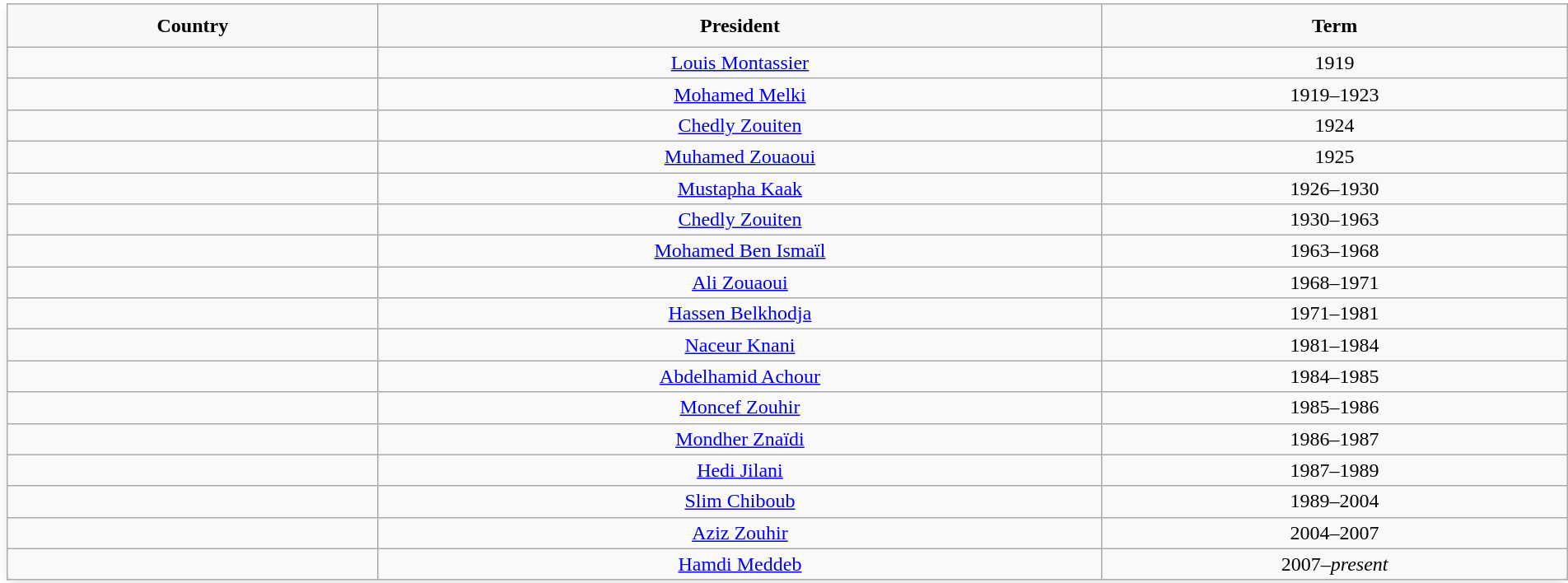<table class="wikitable" style="width: 100%; text-align: center; border: 1px solid #ddd; border-collapse: collapse; box-shadow: 0 4px 8px rgba(0, 0, 0, 0.1); border-radius: 8px;">
<tr>
<th style="background-color: #f8f8f8; padding: 8px;">Country</th>
<th style="background-color: #f8f8f8; padding: 8px;">President</th>
<th style="background-color: #f8f8f8; padding: 8px;">Term</th>
</tr>
<tr>
<td></td>
<td><a href='#'>Louis Montassier</a></td>
<td>1919</td>
</tr>
<tr>
<td></td>
<td><a href='#'>Mohamed Melki</a></td>
<td>1919–1923</td>
</tr>
<tr>
<td></td>
<td><a href='#'>Chedly Zouiten</a></td>
<td>1924</td>
</tr>
<tr>
<td></td>
<td><a href='#'>Muhamed Zouaoui</a></td>
<td>1925</td>
</tr>
<tr>
<td></td>
<td><a href='#'>Mustapha Kaak</a></td>
<td>1926–1930</td>
</tr>
<tr>
<td></td>
<td><a href='#'>Chedly Zouiten</a></td>
<td>1930–1963</td>
</tr>
<tr>
<td></td>
<td><a href='#'>Mohamed Ben Ismaïl</a></td>
<td>1963–1968</td>
</tr>
<tr>
<td></td>
<td><a href='#'>Ali Zouaoui</a></td>
<td>1968–1971</td>
</tr>
<tr>
<td></td>
<td><a href='#'>Hassen Belkhodja</a></td>
<td>1971–1981</td>
</tr>
<tr>
<td></td>
<td><a href='#'>Naceur Knani</a></td>
<td>1981–1984</td>
</tr>
<tr>
<td></td>
<td><a href='#'>Abdelhamid Achour</a></td>
<td>1984–1985</td>
</tr>
<tr>
<td></td>
<td><a href='#'>Moncef Zouhir</a></td>
<td>1985–1986</td>
</tr>
<tr>
<td></td>
<td><a href='#'>Mondher Znaïdi</a></td>
<td>1986–1987</td>
</tr>
<tr>
<td></td>
<td><a href='#'>Hedi Jilani</a></td>
<td>1987–1989</td>
</tr>
<tr>
<td></td>
<td><a href='#'>Slim Chiboub</a></td>
<td>1989–2004</td>
</tr>
<tr>
<td></td>
<td><a href='#'>Aziz Zouhir</a></td>
<td>2004–2007</td>
</tr>
<tr>
<td></td>
<td><a href='#'>Hamdi Meddeb</a></td>
<td>2007–<em>present</em></td>
</tr>
</table>
